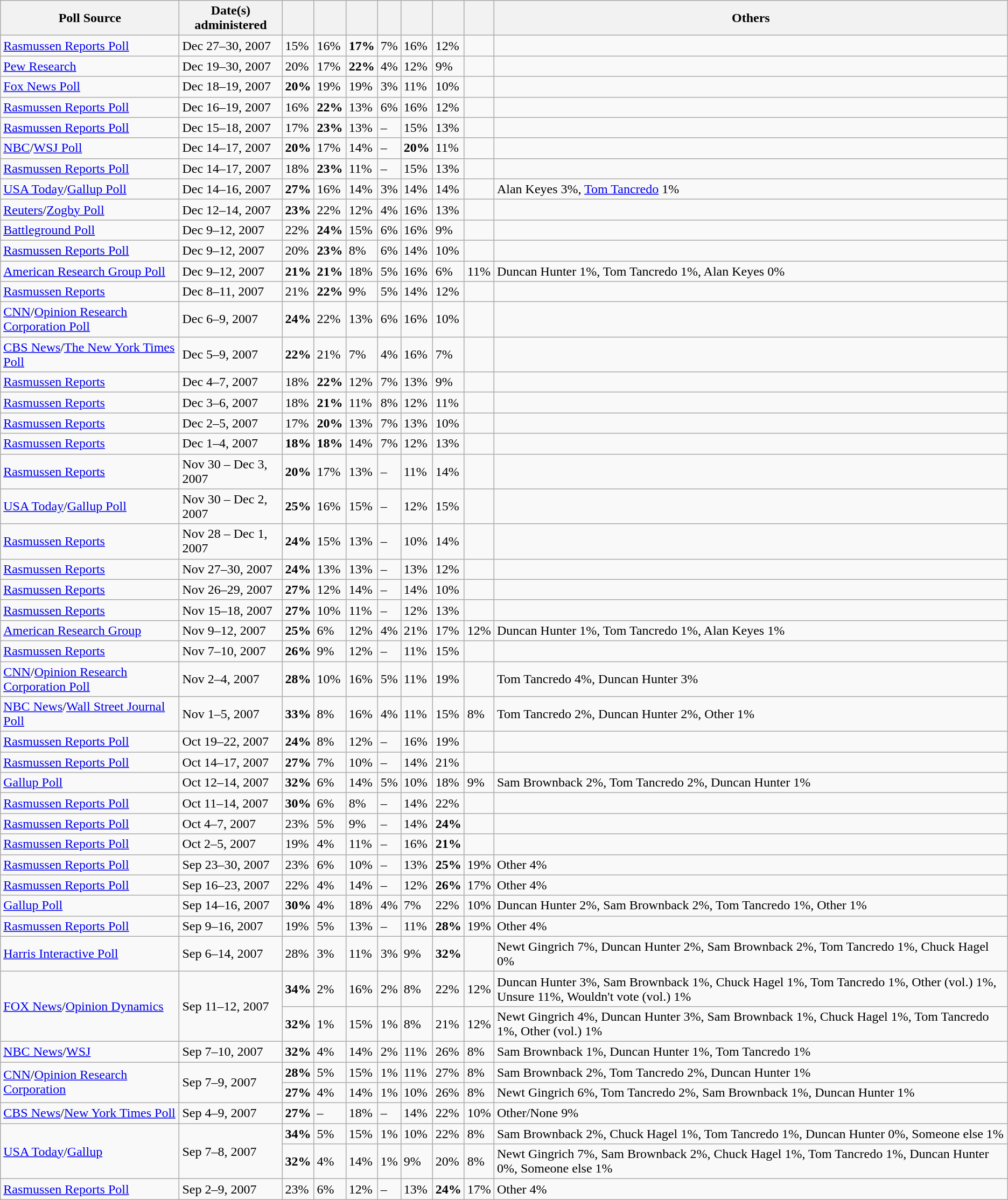<table class="wikitable sortable">
<tr>
<th>Poll Source</th>
<th style="width:120px;">Date(s)<br>administered</th>
<th></th>
<th></th>
<th></th>
<th></th>
<th></th>
<th></th>
<th></th>
<th>Others</th>
</tr>
<tr>
<td><a href='#'>Rasmussen Reports Poll</a></td>
<td>Dec 27–30, 2007</td>
<td>15%</td>
<td>16%</td>
<td><strong>17%</strong></td>
<td>7%</td>
<td>16%</td>
<td>12%</td>
<td></td>
<td></td>
</tr>
<tr>
<td><a href='#'>Pew Research</a></td>
<td>Dec 19–30, 2007</td>
<td>20%</td>
<td>17%</td>
<td><strong>22%</strong></td>
<td>4%</td>
<td>12%</td>
<td>9%</td>
<td></td>
<td></td>
</tr>
<tr>
<td><a href='#'>Fox News Poll</a></td>
<td>Dec 18–19, 2007</td>
<td><strong>20%</strong></td>
<td>19%</td>
<td>19%</td>
<td>3%</td>
<td>11%</td>
<td>10%</td>
<td></td>
<td></td>
</tr>
<tr>
<td><a href='#'>Rasmussen Reports Poll</a></td>
<td>Dec 16–19, 2007</td>
<td>16%</td>
<td><strong>22%</strong></td>
<td>13%</td>
<td>6%</td>
<td>16%</td>
<td>12%</td>
<td></td>
<td></td>
</tr>
<tr>
<td><a href='#'>Rasmussen Reports Poll</a></td>
<td>Dec 15–18, 2007</td>
<td>17%</td>
<td><strong>23%</strong></td>
<td>13%</td>
<td>–</td>
<td>15%</td>
<td>13%</td>
<td></td>
<td></td>
</tr>
<tr>
<td><a href='#'>NBC</a>/<a href='#'>WSJ Poll</a></td>
<td>Dec 14–17, 2007</td>
<td><strong>20%</strong></td>
<td>17%</td>
<td>14%</td>
<td>–</td>
<td><strong>20%</strong></td>
<td>11%</td>
<td></td>
<td></td>
</tr>
<tr>
<td><a href='#'>Rasmussen Reports Poll</a></td>
<td>Dec 14–17, 2007</td>
<td>18%</td>
<td><strong>23%</strong></td>
<td>11%</td>
<td>–</td>
<td>15%</td>
<td>13%</td>
<td></td>
<td></td>
</tr>
<tr>
<td><a href='#'>USA Today</a>/<a href='#'>Gallup Poll</a></td>
<td>Dec 14–16, 2007</td>
<td><strong>27%</strong></td>
<td>16%</td>
<td>14%</td>
<td>3%</td>
<td>14%</td>
<td>14%</td>
<td></td>
<td>Alan Keyes 3%, <a href='#'>Tom Tancredo</a> 1%</td>
</tr>
<tr>
<td><a href='#'>Reuters</a>/<a href='#'>Zogby Poll</a></td>
<td>Dec 12–14, 2007</td>
<td><strong>23%</strong></td>
<td>22%</td>
<td>12%</td>
<td>4%</td>
<td>16%</td>
<td>13%</td>
<td></td>
<td></td>
</tr>
<tr>
<td><a href='#'>Battleground Poll</a></td>
<td>Dec 9–12, 2007</td>
<td>22%</td>
<td><strong>24%</strong></td>
<td>15%</td>
<td>6%</td>
<td>16%</td>
<td>9%</td>
<td></td>
<td></td>
</tr>
<tr>
<td><a href='#'>Rasmussen Reports Poll</a></td>
<td>Dec 9–12, 2007</td>
<td>20%</td>
<td><strong>23%</strong></td>
<td>8%</td>
<td>6%</td>
<td>14%</td>
<td>10%</td>
<td></td>
<td></td>
</tr>
<tr>
<td><a href='#'>American Research Group Poll</a></td>
<td>Dec 9–12, 2007</td>
<td><strong>21%</strong></td>
<td><strong>21%</strong></td>
<td>18%</td>
<td>5%</td>
<td>16%</td>
<td>6%</td>
<td>11%</td>
<td>Duncan Hunter 1%, Tom Tancredo 1%, Alan Keyes 0%</td>
</tr>
<tr>
<td><a href='#'>Rasmussen Reports</a></td>
<td>Dec 8–11, 2007</td>
<td>21%</td>
<td><strong>22%</strong></td>
<td>9%</td>
<td>5%</td>
<td>14%</td>
<td>12%</td>
<td></td>
<td></td>
</tr>
<tr>
<td><a href='#'>CNN</a>/<a href='#'>Opinion Research Corporation Poll</a></td>
<td>Dec 6–9, 2007</td>
<td><strong>24%</strong></td>
<td>22%</td>
<td>13%</td>
<td>6%</td>
<td>16%</td>
<td>10%</td>
<td></td>
<td></td>
</tr>
<tr>
<td><a href='#'>CBS News</a>/<a href='#'>The New York Times Poll</a></td>
<td>Dec 5–9, 2007</td>
<td><strong>22%</strong></td>
<td>21%</td>
<td>7%</td>
<td>4%</td>
<td>16%</td>
<td>7%</td>
<td></td>
<td></td>
</tr>
<tr>
<td><a href='#'>Rasmussen Reports</a></td>
<td>Dec 4–7, 2007</td>
<td>18%</td>
<td><strong>22%</strong></td>
<td>12%</td>
<td>7%</td>
<td>13%</td>
<td>9%</td>
<td></td>
<td></td>
</tr>
<tr>
<td><a href='#'>Rasmussen Reports</a></td>
<td>Dec 3–6, 2007</td>
<td>18%</td>
<td><strong>21%</strong></td>
<td>11%</td>
<td>8%</td>
<td>12%</td>
<td>11%</td>
<td></td>
<td></td>
</tr>
<tr>
<td><a href='#'>Rasmussen Reports</a></td>
<td>Dec 2–5, 2007</td>
<td>17%</td>
<td><strong>20%</strong></td>
<td>13%</td>
<td>7%</td>
<td>13%</td>
<td>10%</td>
<td></td>
<td></td>
</tr>
<tr>
<td><a href='#'>Rasmussen Reports</a></td>
<td>Dec 1–4, 2007</td>
<td><strong>18%</strong></td>
<td><strong>18%</strong></td>
<td>14%</td>
<td>7%</td>
<td>12%</td>
<td>13%</td>
<td></td>
<td></td>
</tr>
<tr>
<td><a href='#'>Rasmussen Reports</a></td>
<td>Nov 30 – Dec 3, 2007</td>
<td><strong>20%</strong></td>
<td>17%</td>
<td>13%</td>
<td>–</td>
<td>11%</td>
<td>14%</td>
<td></td>
<td></td>
</tr>
<tr>
<td><a href='#'>USA Today</a>/<a href='#'>Gallup Poll</a></td>
<td>Nov 30 – Dec 2, 2007</td>
<td><strong>25%</strong></td>
<td>16%</td>
<td>15%</td>
<td>–</td>
<td>12%</td>
<td>15%</td>
<td></td>
<td></td>
</tr>
<tr>
<td><a href='#'>Rasmussen Reports</a></td>
<td>Nov 28 – Dec 1, 2007</td>
<td><strong>24%</strong></td>
<td>15%</td>
<td>13%</td>
<td>–</td>
<td>10%</td>
<td>14%</td>
<td></td>
<td></td>
</tr>
<tr>
<td><a href='#'>Rasmussen Reports</a></td>
<td>Nov 27–30, 2007</td>
<td><strong>24%</strong></td>
<td>13%</td>
<td>13%</td>
<td>–</td>
<td>13%</td>
<td>12%</td>
<td></td>
<td></td>
</tr>
<tr>
<td><a href='#'>Rasmussen Reports</a></td>
<td>Nov 26–29, 2007</td>
<td><strong>27%</strong></td>
<td>12%</td>
<td>14%</td>
<td>–</td>
<td>14%</td>
<td>10%</td>
<td></td>
<td></td>
</tr>
<tr>
<td><a href='#'>Rasmussen Reports</a></td>
<td>Nov 15–18, 2007</td>
<td><strong>27%</strong></td>
<td>10%</td>
<td>11%</td>
<td>–</td>
<td>12%</td>
<td>13%</td>
<td></td>
<td></td>
</tr>
<tr>
<td><a href='#'>American Research Group</a></td>
<td>Nov 9–12, 2007</td>
<td><strong>25%</strong></td>
<td>6%</td>
<td>12%</td>
<td>4%</td>
<td>21%</td>
<td>17%</td>
<td>12%</td>
<td>Duncan Hunter 1%, Tom Tancredo 1%, Alan Keyes 1%</td>
</tr>
<tr>
<td><a href='#'>Rasmussen Reports</a></td>
<td>Nov 7–10, 2007</td>
<td><strong>26%</strong></td>
<td>9%</td>
<td>12%</td>
<td>–</td>
<td>11%</td>
<td>15%</td>
<td></td>
<td></td>
</tr>
<tr>
<td><a href='#'>CNN</a>/<a href='#'>Opinion Research Corporation Poll</a></td>
<td>Nov 2–4, 2007</td>
<td><strong>28%</strong></td>
<td>10%</td>
<td>16%</td>
<td>5%</td>
<td>11%</td>
<td>19%</td>
<td></td>
<td>Tom Tancredo 4%, Duncan Hunter 3%</td>
</tr>
<tr>
<td><a href='#'>NBC News</a>/<a href='#'>Wall Street Journal Poll</a></td>
<td>Nov 1–5, 2007</td>
<td><strong>33%</strong></td>
<td>8%</td>
<td>16%</td>
<td>4%</td>
<td>11%</td>
<td>15%</td>
<td>8%</td>
<td>Tom Tancredo 2%, Duncan Hunter 2%, Other 1%</td>
</tr>
<tr>
<td><a href='#'>Rasmussen Reports Poll</a></td>
<td>Oct 19–22, 2007</td>
<td><strong>24%</strong></td>
<td>8%</td>
<td>12%</td>
<td>–</td>
<td>16%</td>
<td>19%</td>
<td></td>
<td></td>
</tr>
<tr>
<td><a href='#'>Rasmussen Reports Poll</a></td>
<td>Oct 14–17, 2007</td>
<td><strong>27%</strong></td>
<td>7%</td>
<td>10%</td>
<td>–</td>
<td>14%</td>
<td>21%</td>
<td></td>
<td></td>
</tr>
<tr>
<td><a href='#'>Gallup Poll</a></td>
<td>Oct 12–14, 2007</td>
<td><strong>32%</strong></td>
<td>6%</td>
<td>14%</td>
<td>5%</td>
<td>10%</td>
<td>18%</td>
<td>9%</td>
<td>Sam Brownback 2%, Tom Tancredo 2%, Duncan Hunter 1%</td>
</tr>
<tr>
<td><a href='#'>Rasmussen Reports Poll</a></td>
<td>Oct 11–14, 2007</td>
<td><strong>30%</strong></td>
<td>6%</td>
<td>8%</td>
<td>–</td>
<td>14%</td>
<td>22%</td>
<td></td>
<td></td>
</tr>
<tr>
<td><a href='#'>Rasmussen Reports Poll</a></td>
<td>Oct 4–7, 2007</td>
<td>23%</td>
<td>5%</td>
<td>9%</td>
<td>–</td>
<td>14%</td>
<td><strong>24%</strong></td>
<td></td>
<td></td>
</tr>
<tr>
<td><a href='#'>Rasmussen Reports Poll</a></td>
<td>Oct 2–5, 2007</td>
<td>19%</td>
<td>4%</td>
<td>11%</td>
<td>–</td>
<td>16%</td>
<td><strong>21%</strong></td>
<td></td>
<td></td>
</tr>
<tr>
<td><a href='#'>Rasmussen Reports Poll</a></td>
<td>Sep 23–30, 2007</td>
<td>23%</td>
<td>6%</td>
<td>10%</td>
<td>–</td>
<td>13%</td>
<td><strong>25%</strong></td>
<td>19%</td>
<td>Other 4%</td>
</tr>
<tr>
<td><a href='#'>Rasmussen Reports Poll</a></td>
<td>Sep 16–23, 2007</td>
<td>22%</td>
<td>4%</td>
<td>14%</td>
<td>–</td>
<td>12%</td>
<td><strong>26%</strong></td>
<td>17%</td>
<td>Other 4%</td>
</tr>
<tr>
<td><a href='#'>Gallup Poll</a></td>
<td>Sep 14–16, 2007</td>
<td><strong>30%</strong></td>
<td>4%</td>
<td>18%</td>
<td>4%</td>
<td>7%</td>
<td>22%</td>
<td>10%</td>
<td>Duncan Hunter 2%, Sam Brownback 2%, Tom Tancredo 1%, Other 1%</td>
</tr>
<tr>
<td><a href='#'>Rasmussen Reports Poll</a></td>
<td>Sep 9–16, 2007</td>
<td>19%</td>
<td>5%</td>
<td>13%</td>
<td>–</td>
<td>11%</td>
<td><strong>28%</strong></td>
<td>19%</td>
<td>Other 4%</td>
</tr>
<tr>
<td><a href='#'>Harris Interactive Poll</a></td>
<td>Sep 6–14, 2007</td>
<td>28%</td>
<td>3%</td>
<td>11%</td>
<td>3%</td>
<td>9%</td>
<td><strong>32%</strong></td>
<td></td>
<td>Newt Gingrich 7%, Duncan Hunter 2%, Sam Brownback 2%, Tom Tancredo 1%, Chuck Hagel 0%</td>
</tr>
<tr>
<td rowspan="2"><a href='#'>FOX News</a>/<a href='#'>Opinion Dynamics</a></td>
<td rowspan="2">Sep 11–12, 2007</td>
<td><strong>34%</strong></td>
<td>2%</td>
<td>16%</td>
<td>2%</td>
<td>8%</td>
<td>22%</td>
<td>12%</td>
<td>Duncan Hunter 3%, Sam Brownback 1%, Chuck Hagel 1%, Tom Tancredo 1%, Other (vol.) 1%, Unsure 11%, Wouldn't vote (vol.) 1%</td>
</tr>
<tr>
<td><strong>32%</strong></td>
<td>1%</td>
<td>15%</td>
<td>1%</td>
<td>8%</td>
<td>21%</td>
<td>12%</td>
<td>Newt Gingrich 4%, Duncan Hunter 3%, Sam Brownback 1%, Chuck Hagel 1%, Tom Tancredo 1%, Other (vol.) 1%</td>
</tr>
<tr>
<td><a href='#'>NBC News</a>/<a href='#'>WSJ</a></td>
<td>Sep 7–10, 2007</td>
<td><strong>32%</strong></td>
<td>4%</td>
<td>14%</td>
<td>2%</td>
<td>11%</td>
<td>26%</td>
<td>8%</td>
<td>Sam Brownback 1%, Duncan Hunter 1%, Tom Tancredo 1%</td>
</tr>
<tr>
<td rowspan="2"><a href='#'>CNN</a>/<a href='#'>Opinion Research Corporation</a></td>
<td rowspan="2">Sep 7–9, 2007</td>
<td><strong>28%</strong></td>
<td>5%</td>
<td>15%</td>
<td>1%</td>
<td>11%</td>
<td>27%</td>
<td>8%</td>
<td>Sam Brownback 2%, Tom Tancredo 2%, Duncan Hunter 1%</td>
</tr>
<tr>
<td><strong>27%</strong></td>
<td>4%</td>
<td>14%</td>
<td>1%</td>
<td>10%</td>
<td>26%</td>
<td>8%</td>
<td>Newt Gingrich 6%, Tom Tancredo 2%, Sam Brownback 1%, Duncan Hunter 1%</td>
</tr>
<tr>
<td><a href='#'>CBS News</a>/<a href='#'>New York Times Poll</a></td>
<td>Sep 4–9, 2007</td>
<td><strong>27%</strong></td>
<td>–</td>
<td>18%</td>
<td>–</td>
<td>14%</td>
<td>22%</td>
<td>10%</td>
<td>Other/None 9%</td>
</tr>
<tr>
<td rowspan="2"><a href='#'>USA Today</a>/<a href='#'>Gallup</a></td>
<td rowspan="2">Sep 7–8, 2007</td>
<td><strong>34%</strong></td>
<td>5%</td>
<td>15%</td>
<td>1%</td>
<td>10%</td>
<td>22%</td>
<td>8%</td>
<td>Sam Brownback 2%, Chuck Hagel 1%, Tom Tancredo 1%, Duncan Hunter 0%, Someone else 1%</td>
</tr>
<tr>
<td><strong>32%</strong></td>
<td>4%</td>
<td>14%</td>
<td>1%</td>
<td>9%</td>
<td>20%</td>
<td>8%</td>
<td>Newt Gingrich 7%, Sam Brownback 2%, Chuck Hagel 1%, Tom Tancredo 1%, Duncan Hunter 0%, Someone else 1%</td>
</tr>
<tr>
<td><a href='#'>Rasmussen Reports Poll</a></td>
<td>Sep 2–9, 2007</td>
<td>23%</td>
<td>6%</td>
<td>12%</td>
<td>–</td>
<td>13%</td>
<td><strong>24%</strong></td>
<td>17%</td>
<td>Other 4%</td>
</tr>
</table>
